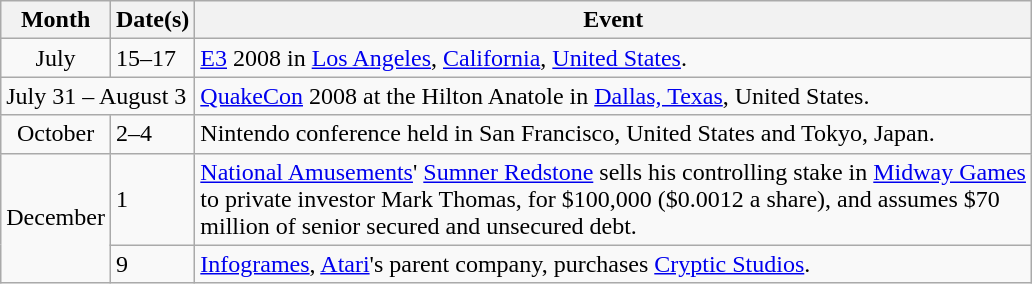<table class="wikitable">
<tr>
<th>Month</th>
<th>Date(s)</th>
<th>Event</th>
</tr>
<tr>
<td style="text-align:center">July</td>
<td>15–17</td>
<td><a href='#'>E3</a> 2008 in <a href='#'>Los Angeles</a>, <a href='#'>California</a>, <a href='#'>United States</a>.</td>
</tr>
<tr>
<td colspan="2">July 31 – August 3</td>
<td><a href='#'>QuakeCon</a> 2008 at the Hilton Anatole in <a href='#'>Dallas, Texas</a>, United States.</td>
</tr>
<tr>
<td rowspan="1" style="text-align:center">October</td>
<td>2–4</td>
<td>Nintendo conference held in San Francisco, United States and Tokyo, Japan.</td>
</tr>
<tr>
<td rowspan="2" style="text-align:center">December</td>
<td>1</td>
<td><a href='#'>National Amusements</a>' <a href='#'>Sumner Redstone</a> sells his controlling stake in <a href='#'>Midway Games</a><br> to private investor Mark Thomas, for $100,000 ($0.0012 a share), and assumes $70 <br>million of senior secured and unsecured debt.</td>
</tr>
<tr>
<td>9</td>
<td><a href='#'>Infogrames</a>, <a href='#'>Atari</a>'s parent company, purchases <a href='#'>Cryptic Studios</a>.</td>
</tr>
</table>
